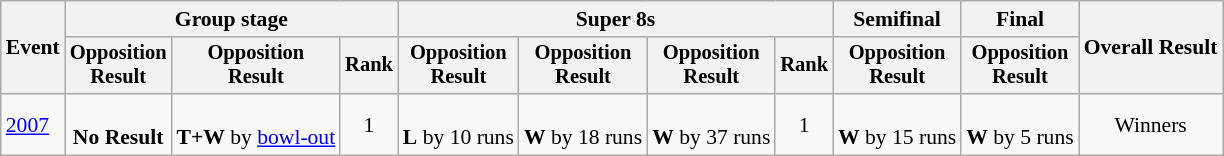<table class=wikitable style=font-size:90%;text-align:center>
<tr>
<th rowspan=2>Event</th>
<th colspan=3>Group stage</th>
<th colspan=4>Super 8s</th>
<th>Semifinal</th>
<th>Final</th>
<th rowspan=2>Overall Result</th>
</tr>
<tr style=font-size:95%>
<th>Opposition<br>Result</th>
<th>Opposition<br>Result</th>
<th>Rank</th>
<th>Opposition<br>Result</th>
<th>Opposition<br>Result</th>
<th>Opposition<br>Result</th>
<th>Rank</th>
<th>Opposition<br>Result</th>
<th>Opposition<br>Result</th>
</tr>
<tr>
<td align=left><a href='#'>2007</a></td>
<td><br><strong>No Result</strong></td>
<td><br><strong>T+W</strong> by <a href='#'>bowl-out</a></td>
<td>1</td>
<td><br><strong>L</strong> by 10 runs</td>
<td><br><strong>W</strong> by 18 runs</td>
<td><br><strong>W</strong> by 37 runs</td>
<td>1</td>
<td><br><strong>W</strong> by 15 runs</td>
<td><br><strong>W</strong> by 5 runs</td>
<td>Winners</td>
</tr>
</table>
